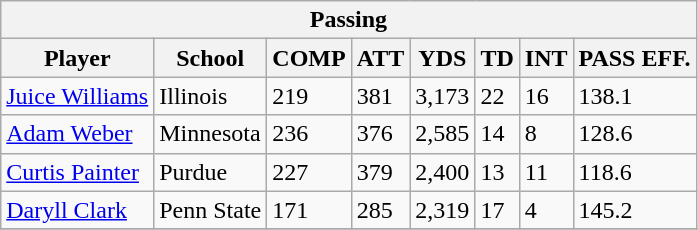<table class="wikitable">
<tr>
<th colspan="8" align="center">Passing</th>
</tr>
<tr>
<th>Player</th>
<th>School</th>
<th>COMP</th>
<th>ATT</th>
<th>YDS</th>
<th>TD</th>
<th>INT</th>
<th>PASS EFF.</th>
</tr>
<tr>
<td><a href='#'>Juice Williams</a></td>
<td>Illinois</td>
<td>219</td>
<td>381</td>
<td>3,173</td>
<td>22</td>
<td>16</td>
<td>138.1</td>
</tr>
<tr>
<td><a href='#'>Adam Weber</a></td>
<td>Minnesota</td>
<td>236</td>
<td>376</td>
<td>2,585</td>
<td>14</td>
<td>8</td>
<td>128.6</td>
</tr>
<tr>
<td><a href='#'>Curtis Painter</a></td>
<td>Purdue</td>
<td>227</td>
<td>379</td>
<td>2,400</td>
<td>13</td>
<td>11</td>
<td>118.6</td>
</tr>
<tr>
<td><a href='#'>Daryll Clark</a></td>
<td>Penn State</td>
<td>171</td>
<td>285</td>
<td>2,319</td>
<td>17</td>
<td>4</td>
<td>145.2</td>
</tr>
<tr>
</tr>
</table>
